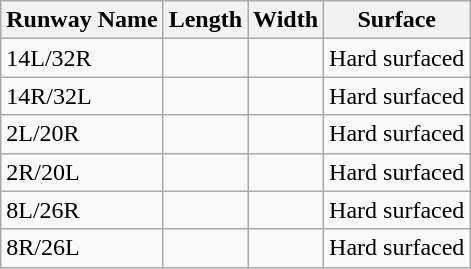<table class="wikitable">
<tr>
<th>Runway Name</th>
<th>Length</th>
<th>Width</th>
<th>Surface</th>
</tr>
<tr>
<td>14L/32R</td>
<td></td>
<td></td>
<td>Hard surfaced</td>
</tr>
<tr>
<td>14R/32L</td>
<td></td>
<td></td>
<td>Hard surfaced</td>
</tr>
<tr>
<td>2L/20R</td>
<td></td>
<td></td>
<td>Hard surfaced</td>
</tr>
<tr>
<td>2R/20L</td>
<td></td>
<td></td>
<td>Hard surfaced</td>
</tr>
<tr>
<td>8L/26R</td>
<td></td>
<td></td>
<td>Hard surfaced</td>
</tr>
<tr>
<td>8R/26L</td>
<td></td>
<td></td>
<td>Hard surfaced</td>
</tr>
</table>
